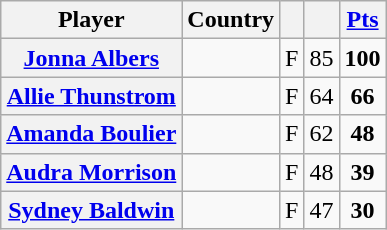<table class= "wikitable" style="text-align: center;">
<tr>
<th scope="col">Player</th>
<th scope="col">Country</th>
<th scope="col"></th>
<th scope="col"></th>
<th scope="col"><a href='#'>Pts</a></th>
</tr>
<tr>
<th scope="row" align="left"><a href='#'>Jonna Albers</a></th>
<td></td>
<td>F</td>
<td>85</td>
<td><strong>100</strong></td>
</tr>
<tr>
<th scope="row" align="left"><a href='#'>Allie Thunstrom</a></th>
<td></td>
<td>F</td>
<td>64</td>
<td><strong>66</strong></td>
</tr>
<tr>
<th scope="row" align="left"><a href='#'>Amanda Boulier</a></th>
<td></td>
<td>F</td>
<td>62</td>
<td><strong>48</strong></td>
</tr>
<tr>
<th scope="row" align="left"><a href='#'>Audra Morrison</a></th>
<td></td>
<td>F</td>
<td>48</td>
<td><strong>39</strong></td>
</tr>
<tr>
<th scope="row" align="left"><a href='#'>Sydney Baldwin</a></th>
<td></td>
<td>F</td>
<td>47</td>
<td><strong>30</strong></td>
</tr>
</table>
